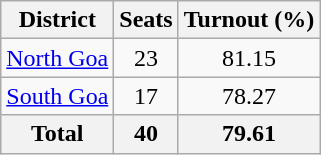<table class="wikitable sortable" style="text-align:center;">
<tr>
<th>District</th>
<th>Seats</th>
<th>Turnout (%)</th>
</tr>
<tr>
<td><a href='#'>North Goa</a></td>
<td>23</td>
<td>81.15</td>
</tr>
<tr>
<td><a href='#'>South Goa</a></td>
<td>17</td>
<td>78.27</td>
</tr>
<tr>
<th>Total</th>
<th>40</th>
<th>79.61</th>
</tr>
</table>
